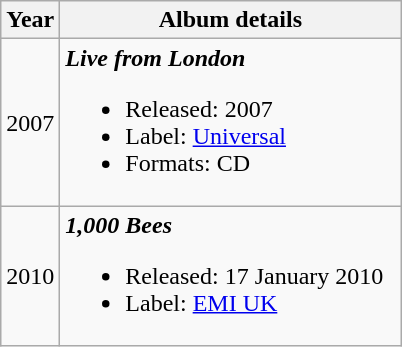<table class="wikitable">
<tr>
<th>Year</th>
<th style="width:220px;">Album details</th>
</tr>
<tr>
<td>2007</td>
<td><strong><em>Live from London</em></strong><br><ul><li>Released: 2007</li><li>Label: <a href='#'>Universal</a></li><li>Formats: CD</li></ul></td>
</tr>
<tr>
<td>2010</td>
<td><strong><em>1,000 Bees</em></strong><br><ul><li>Released: 17 January 2010</li><li>Label: <a href='#'>EMI UK</a></li></ul></td>
</tr>
</table>
